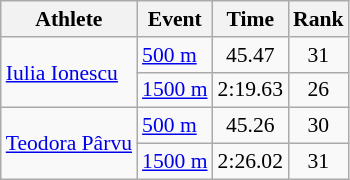<table class="wikitable" style="font-size:90%">
<tr>
<th>Athlete</th>
<th>Event</th>
<th>Time</th>
<th>Rank</th>
</tr>
<tr align=center>
<td align=left rowspan=2><a href='#'>Iulia Ionescu</a></td>
<td align=left><a href='#'>500 m</a></td>
<td>45.47</td>
<td>31</td>
</tr>
<tr align=center>
<td align=left><a href='#'>1500 m</a></td>
<td>2:19.63</td>
<td>26</td>
</tr>
<tr align=center>
<td align=left rowspan=2><a href='#'>Teodora Pârvu</a></td>
<td align=left><a href='#'>500 m</a></td>
<td>45.26</td>
<td>30</td>
</tr>
<tr align=center>
<td align=left><a href='#'>1500 m</a></td>
<td>2:26.02</td>
<td>31</td>
</tr>
</table>
